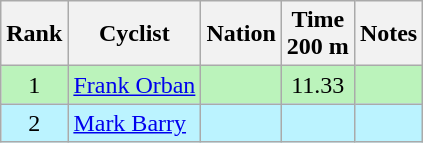<table class="wikitable sortable" style="text-align:center">
<tr>
<th>Rank</th>
<th>Cyclist</th>
<th>Nation</th>
<th>Time<br>200 m</th>
<th>Notes</th>
</tr>
<tr bgcolor=bbf3bb>
<td>1</td>
<td align=left><a href='#'>Frank Orban</a></td>
<td align=left></td>
<td>11.33</td>
<td></td>
</tr>
<tr bgcolor=bbf3ff>
<td>2</td>
<td align=left><a href='#'>Mark Barry</a></td>
<td align=left></td>
<td></td>
<td></td>
</tr>
</table>
